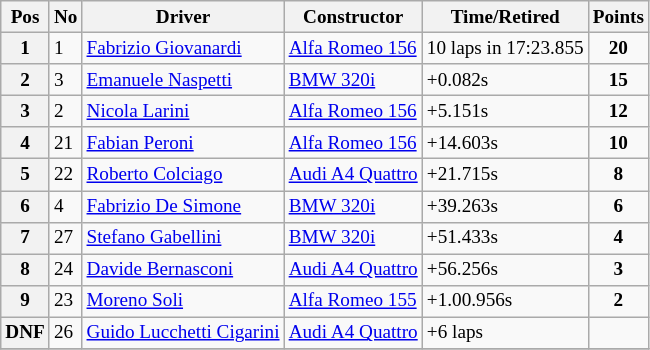<table class="wikitable" style="font-size: 80%;">
<tr>
<th>Pos</th>
<th>No</th>
<th>Driver</th>
<th>Constructor</th>
<th>Time/Retired</th>
<th>Points</th>
</tr>
<tr>
<th>1</th>
<td>1</td>
<td> <a href='#'>Fabrizio Giovanardi</a></td>
<td><a href='#'>Alfa Romeo 156</a></td>
<td>10 laps in 17:23.855</td>
<td align=center><strong>20</strong></td>
</tr>
<tr>
<th>2</th>
<td>3</td>
<td> <a href='#'>Emanuele Naspetti</a></td>
<td><a href='#'>BMW 320i</a></td>
<td>+0.082s</td>
<td align=center><strong>15</strong></td>
</tr>
<tr>
<th>3</th>
<td>2</td>
<td> <a href='#'>Nicola Larini</a></td>
<td><a href='#'>Alfa Romeo 156</a></td>
<td>+5.151s</td>
<td align=center><strong>12</strong></td>
</tr>
<tr>
<th>4</th>
<td>21</td>
<td> <a href='#'>Fabian Peroni</a></td>
<td><a href='#'>Alfa Romeo 156</a></td>
<td>+14.603s</td>
<td align=center><strong>10</strong></td>
</tr>
<tr>
<th>5</th>
<td>22</td>
<td> <a href='#'>Roberto Colciago</a></td>
<td><a href='#'>Audi A4 Quattro</a></td>
<td>+21.715s</td>
<td align=center><strong>8</strong></td>
</tr>
<tr>
<th>6</th>
<td>4</td>
<td> <a href='#'>Fabrizio De Simone</a></td>
<td><a href='#'>BMW 320i</a></td>
<td>+39.263s</td>
<td align=center><strong>6</strong></td>
</tr>
<tr>
<th>7</th>
<td>27</td>
<td> <a href='#'>Stefano Gabellini</a></td>
<td><a href='#'>BMW 320i</a></td>
<td>+51.433s</td>
<td align=center><strong>4</strong></td>
</tr>
<tr>
<th>8</th>
<td>24</td>
<td> <a href='#'>Davide Bernasconi</a></td>
<td><a href='#'>Audi A4 Quattro</a></td>
<td>+56.256s</td>
<td align=center><strong>3</strong></td>
</tr>
<tr>
<th>9</th>
<td>23</td>
<td> <a href='#'>Moreno Soli</a></td>
<td><a href='#'>Alfa Romeo 155</a></td>
<td>+1.00.956s</td>
<td align=center><strong>2</strong></td>
</tr>
<tr>
<th>DNF</th>
<td>26</td>
<td> <a href='#'>Guido Lucchetti Cigarini</a></td>
<td><a href='#'>Audi A4 Quattro</a></td>
<td>+6 laps</td>
<td></td>
</tr>
<tr>
</tr>
</table>
